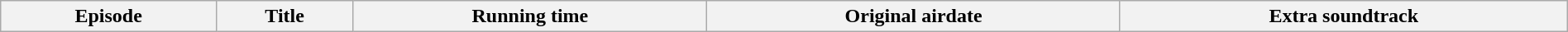<table class="wikitable plainrowheaders" style="width:100%; margin:auto;">
<tr>
<th scope="col">Episode</th>
<th scope="col">Title</th>
<th scope="col">Running time</th>
<th scope="col">Original airdate</th>
<th scope="col">Extra soundtrack<br>






</th>
</tr>
</table>
